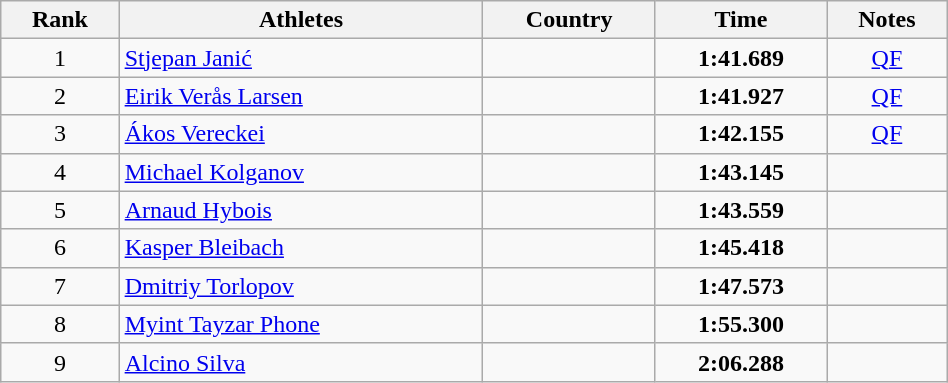<table class="wikitable sortable" width=50% style="text-align:center">
<tr>
<th>Rank</th>
<th>Athletes</th>
<th>Country</th>
<th>Time</th>
<th>Notes</th>
</tr>
<tr>
<td>1</td>
<td align=left><a href='#'>Stjepan Janić</a></td>
<td align=left></td>
<td><strong>1:41.689</strong></td>
<td><a href='#'>QF</a></td>
</tr>
<tr>
<td>2</td>
<td align=left><a href='#'>Eirik Verås Larsen</a></td>
<td align=left></td>
<td><strong>1:41.927</strong></td>
<td><a href='#'>QF</a></td>
</tr>
<tr>
<td>3</td>
<td align=left><a href='#'>Ákos Vereckei</a></td>
<td align=left></td>
<td><strong>1:42.155</strong></td>
<td><a href='#'>QF</a></td>
</tr>
<tr>
<td>4</td>
<td align=left><a href='#'>Michael Kolganov</a></td>
<td align=left></td>
<td><strong>1:43.145</strong></td>
<td></td>
</tr>
<tr>
<td>5</td>
<td align=left><a href='#'>Arnaud Hybois</a></td>
<td align=left></td>
<td><strong>1:43.559</strong></td>
<td></td>
</tr>
<tr>
<td>6</td>
<td align=left><a href='#'>Kasper Bleibach</a></td>
<td align=left></td>
<td><strong>1:45.418</strong></td>
<td></td>
</tr>
<tr>
<td>7</td>
<td align=left><a href='#'>Dmitriy Torlopov</a></td>
<td align=left></td>
<td><strong>1:47.573</strong></td>
<td></td>
</tr>
<tr>
<td>8</td>
<td align=left><a href='#'>Myint Tayzar Phone</a></td>
<td align=left></td>
<td><strong>1:55.300</strong></td>
<td></td>
</tr>
<tr>
<td>9</td>
<td align=left><a href='#'>Alcino Silva</a></td>
<td align=left></td>
<td><strong>2:06.288</strong></td>
<td></td>
</tr>
</table>
